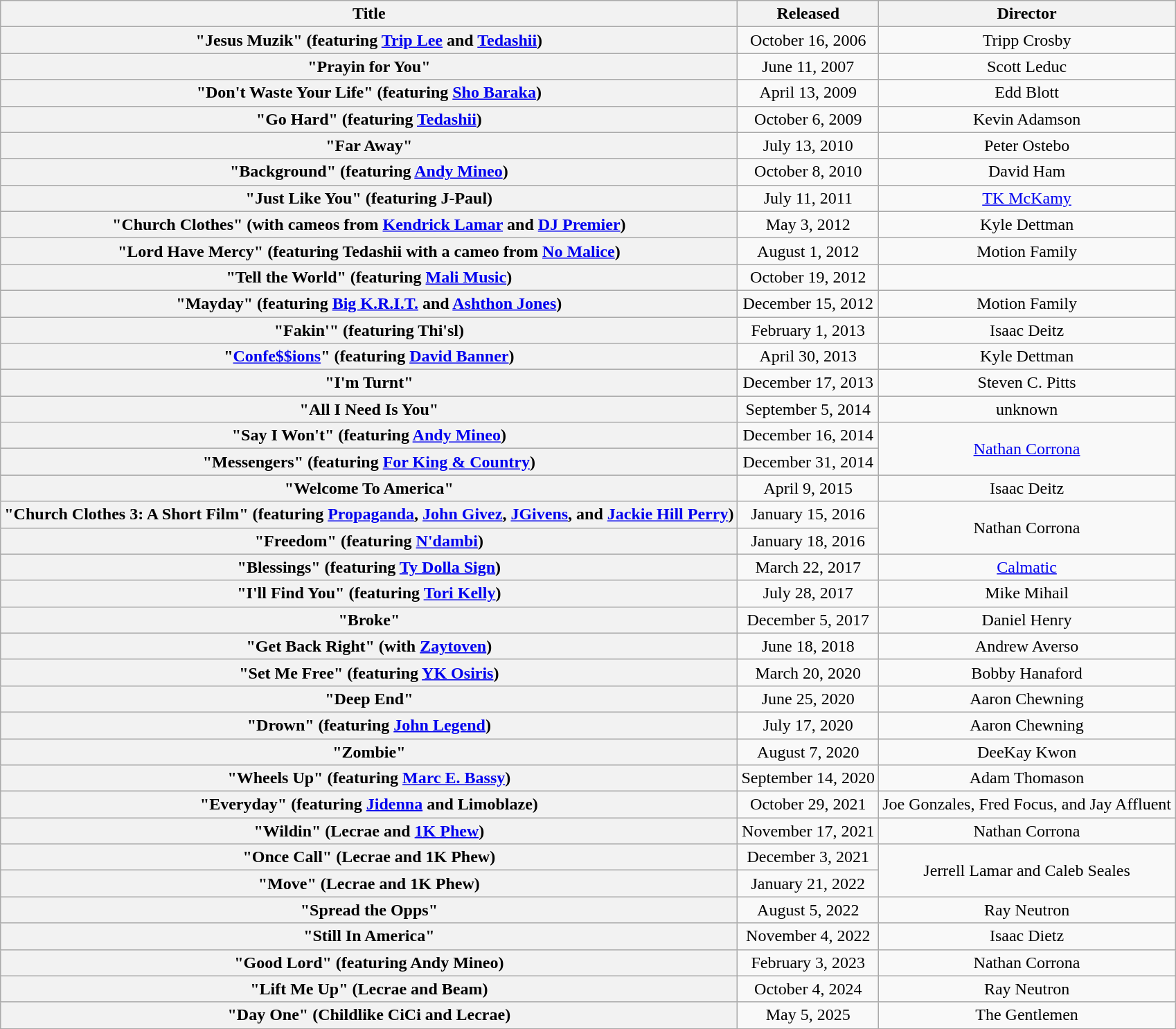<table class="wikitable plainrowheaders" style="text-align:center;">
<tr>
<th scope="col">Title</th>
<th scope="col">Released</th>
<th scope="col">Director</th>
</tr>
<tr>
<th scope="row">"Jesus Muzik" (featuring <a href='#'>Trip Lee</a> and <a href='#'>Tedashii</a>)</th>
<td>October 16, 2006</td>
<td>Tripp Crosby</td>
</tr>
<tr>
<th scope="row">"Prayin for You"</th>
<td>June 11, 2007</td>
<td>Scott Leduc</td>
</tr>
<tr>
<th scope="row">"Don't Waste Your Life" (featuring <a href='#'>Sho Baraka</a>)</th>
<td>April 13, 2009</td>
<td>Edd Blott</td>
</tr>
<tr>
<th scope="row">"Go Hard" (featuring <a href='#'>Tedashii</a>)</th>
<td>October 6, 2009</td>
<td>Kevin Adamson</td>
</tr>
<tr>
<th scope="row">"Far Away"</th>
<td>July 13, 2010</td>
<td>Peter Ostebo</td>
</tr>
<tr>
<th scope="row">"Background" (featuring <a href='#'>Andy Mineo</a>)</th>
<td>October 8, 2010</td>
<td>David Ham</td>
</tr>
<tr>
<th scope="row">"Just Like You" (featuring J-Paul)</th>
<td>July 11, 2011</td>
<td><a href='#'>TK McKamy</a></td>
</tr>
<tr>
<th scope="row">"Church Clothes" (with cameos from <a href='#'>Kendrick Lamar</a> and <a href='#'>DJ Premier</a>)</th>
<td>May 3, 2012</td>
<td>Kyle Dettman</td>
</tr>
<tr>
<th scope="row">"Lord Have Mercy" (featuring Tedashii with a cameo from <a href='#'>No Malice</a>)</th>
<td>August 1, 2012</td>
<td>Motion Family</td>
</tr>
<tr>
<th scope="row">"Tell the World" (featuring <a href='#'>Mali Music</a>)</th>
<td>October 19, 2012</td>
<td></td>
</tr>
<tr>
<th scope="row">"Mayday" (featuring <a href='#'>Big K.R.I.T.</a> and <a href='#'>Ashthon Jones</a>)</th>
<td>December 15, 2012</td>
<td>Motion Family</td>
</tr>
<tr>
<th scope="row">"Fakin'" (featuring Thi'sl)</th>
<td>February 1, 2013</td>
<td>Isaac Deitz</td>
</tr>
<tr>
<th scope="row">"<a href='#'>Confe$$ions</a>" (featuring <a href='#'>David Banner</a>)</th>
<td>April 30, 2013</td>
<td>Kyle Dettman</td>
</tr>
<tr>
<th scope="row">"I'm Turnt"</th>
<td>December 17, 2013</td>
<td>Steven C. Pitts</td>
</tr>
<tr>
<th scope="row">"All I Need Is You"</th>
<td>September 5, 2014</td>
<td>unknown</td>
</tr>
<tr>
<th scope="row">"Say I Won't" (featuring <a href='#'>Andy Mineo</a>)</th>
<td>December 16, 2014</td>
<td rowspan="2"><a href='#'>Nathan Corrona</a></td>
</tr>
<tr>
<th scope="row">"Messengers" (featuring <a href='#'>For King & Country</a>)</th>
<td>December 31, 2014</td>
</tr>
<tr>
<th scope="row">"Welcome To America"</th>
<td>April 9, 2015</td>
<td>Isaac Deitz</td>
</tr>
<tr>
<th scope="row">"Church Clothes 3: A Short Film" (featuring <a href='#'>Propaganda</a>, <a href='#'>John Givez</a>, <a href='#'>JGivens</a>, and <a href='#'>Jackie Hill Perry</a>)</th>
<td>January 15, 2016</td>
<td rowspan="2">Nathan Corrona</td>
</tr>
<tr>
<th scope="row">"Freedom" (featuring <a href='#'>N'dambi</a>)</th>
<td>January 18, 2016</td>
</tr>
<tr>
<th scope="row">"Blessings" (featuring <a href='#'>Ty Dolla Sign</a>)</th>
<td>March 22, 2017</td>
<td><a href='#'>Calmatic</a></td>
</tr>
<tr>
<th scope="row">"I'll Find You" (featuring <a href='#'>Tori Kelly</a>)</th>
<td>July 28, 2017</td>
<td>Mike Mihail</td>
</tr>
<tr>
<th scope="row">"Broke"</th>
<td>December 5, 2017</td>
<td>Daniel Henry</td>
</tr>
<tr>
<th scope="row">"Get Back Right" (with <a href='#'>Zaytoven</a>)</th>
<td>June 18, 2018</td>
<td>Andrew Averso</td>
</tr>
<tr>
<th scope="row">"Set Me Free" (featuring <a href='#'>YK Osiris</a>)</th>
<td>March 20, 2020</td>
<td>Bobby Hanaford</td>
</tr>
<tr>
<th scope="row">"Deep End"</th>
<td>June 25, 2020</td>
<td>Aaron Chewning</td>
</tr>
<tr>
<th scope="row">"Drown" (featuring <a href='#'>John Legend</a>)</th>
<td>July 17, 2020</td>
<td>Aaron Chewning</td>
</tr>
<tr>
<th scope="row">"Zombie"</th>
<td>August 7, 2020</td>
<td>DeeKay Kwon</td>
</tr>
<tr>
<th scope="row">"Wheels Up" (featuring <a href='#'>Marc E. Bassy</a>)</th>
<td>September 14, 2020</td>
<td>Adam Thomason</td>
</tr>
<tr>
<th scope="row">"Everyday" (featuring <a href='#'>Jidenna</a> and Limoblaze)</th>
<td>October 29, 2021</td>
<td>Joe Gonzales, Fred Focus, and Jay Affluent</td>
</tr>
<tr>
<th scope="row">"Wildin" (Lecrae and <a href='#'>1K Phew</a>)</th>
<td>November 17, 2021</td>
<td>Nathan Corrona</td>
</tr>
<tr>
<th scope="row">"Once Call" (Lecrae and 1K Phew)</th>
<td>December 3, 2021</td>
<td rowspan="2">Jerrell Lamar and Caleb Seales</td>
</tr>
<tr>
<th scope="row">"Move" (Lecrae and 1K Phew)</th>
<td>January 21, 2022</td>
</tr>
<tr>
<th scope="row">"Spread the Opps"</th>
<td>August 5, 2022</td>
<td>Ray Neutron</td>
</tr>
<tr>
<th scope="row">"Still In America"</th>
<td>November 4, 2022</td>
<td>Isaac Dietz</td>
</tr>
<tr>
<th scope="row">"Good Lord" (featuring Andy Mineo)</th>
<td>February 3, 2023</td>
<td>Nathan Corrona</td>
</tr>
<tr>
<th scope="row">"Lift Me Up" (Lecrae and Beam)</th>
<td>October 4, 2024</td>
<td>Ray Neutron</td>
</tr>
<tr>
<th scope'"row">"Day One" (Childlike CiCi and Lecrae)</th>
<td>May 5, 2025</td>
<td>The Gentlemen</td>
</tr>
</table>
